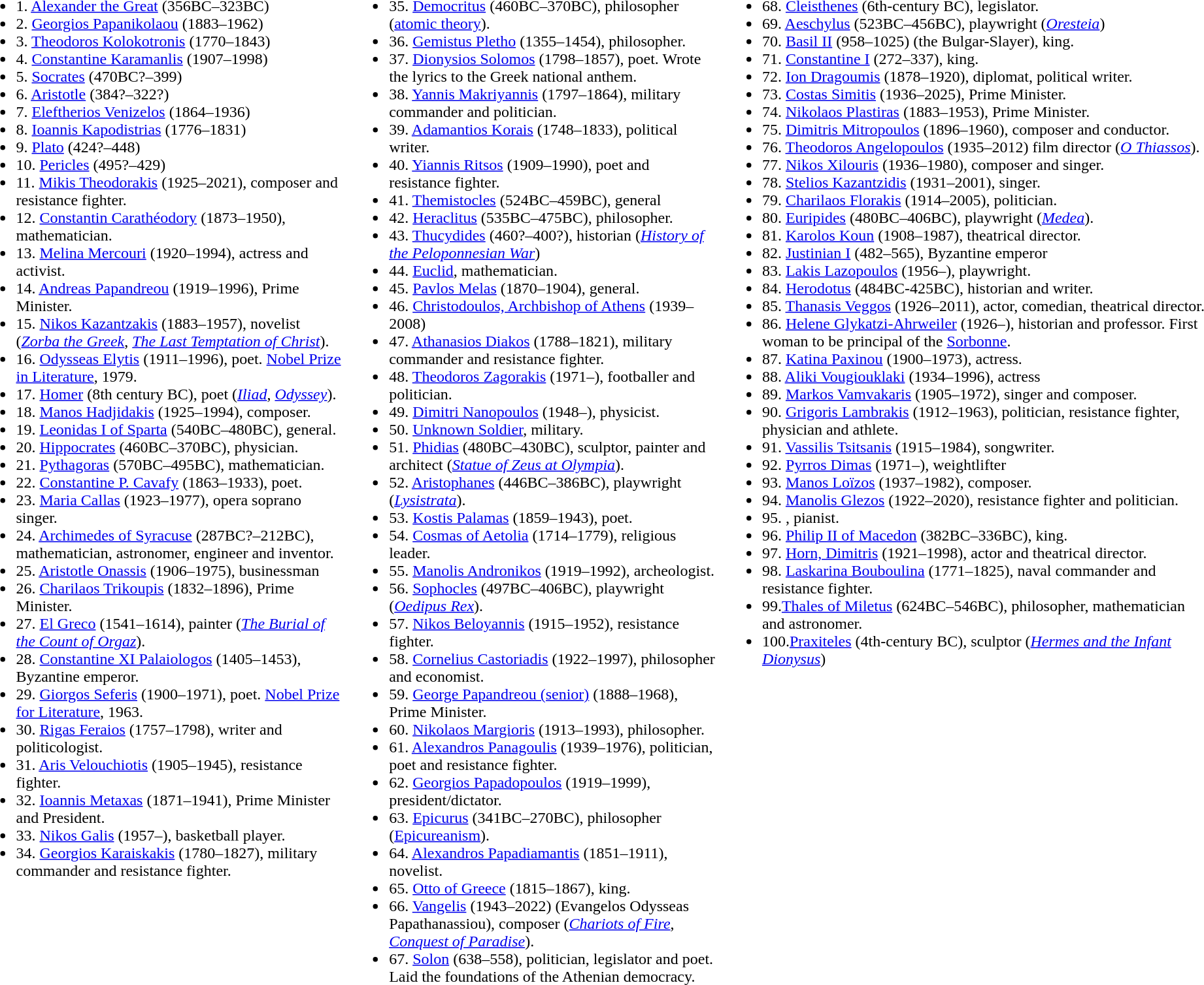<table [{}]>
<tr>
<td valign="top" width=30%><br><ul><li>1. <a href='#'>Alexander the Great</a> (356BC–323BC)</li><li>2. <a href='#'>Georgios Papanikolaou</a> (1883–1962)</li><li>3. <a href='#'>Theodoros Kolokotronis</a> (1770–1843)</li><li>4. <a href='#'>Constantine Karamanlis</a> (1907–1998)</li><li>5. <a href='#'>Socrates</a> (470BC?–399)</li><li>6. <a href='#'>Aristotle</a> (384?–322?)</li><li>7. <a href='#'>Eleftherios Venizelos</a> (1864–1936)</li><li>8. <a href='#'>Ioannis Kapodistrias</a> (1776–1831)</li><li>9. <a href='#'>Plato</a> (424?–448)</li><li>10. <a href='#'>Pericles</a> (495?–429)</li><li>11. <a href='#'>Mikis Theodorakis</a> (1925–2021), composer and resistance fighter.</li><li>12. <a href='#'>Constantin Carathéodory</a> (1873–1950), mathematician.</li><li>13. <a href='#'>Melina Mercouri</a> (1920–1994), actress and activist.</li><li>14. <a href='#'>Andreas Papandreou</a> (1919–1996), Prime Minister.</li><li>15. <a href='#'>Nikos Kazantzakis</a> (1883–1957), novelist (<em><a href='#'>Zorba the Greek</a></em>, <em><a href='#'>The Last Temptation of Christ</a></em>).</li><li>16. <a href='#'>Odysseas Elytis</a> (1911–1996), poet. <a href='#'>Nobel Prize in Literature</a>, 1979.</li><li>17. <a href='#'>Homer</a> (8th century BC), poet (<em><a href='#'>Iliad</a></em>, <em><a href='#'>Odyssey</a></em>).</li><li>18. <a href='#'>Manos Hadjidakis</a> (1925–1994), composer.</li><li>19. <a href='#'>Leonidas I of Sparta</a> (540BC–480BC), general.</li><li>20. <a href='#'>Hippocrates</a> (460BC–370BC), physician.</li><li>21. <a href='#'>Pythagoras</a> (570BC–495BC), mathematician.</li><li>22. <a href='#'>Constantine P. Cavafy</a> (1863–1933), poet.</li><li>23. <a href='#'>Maria Callas</a> (1923–1977), opera soprano singer.</li><li>24. <a href='#'>Archimedes of Syracuse</a> (287BC?–212BC), mathematician, astronomer, engineer and inventor.</li><li>25. <a href='#'>Aristotle Onassis</a> (1906–1975), businessman</li><li>26. <a href='#'>Charilaos Trikoupis</a> (1832–1896), Prime Minister.</li><li>27. <a href='#'>El Greco</a> (1541–1614), painter (<em><a href='#'>The Burial of the Count of Orgaz</a></em>).</li><li>28. <a href='#'>Constantine XI Palaiologos</a> (1405–1453), Byzantine emperor.</li><li>29. <a href='#'>Giorgos Seferis</a> (1900–1971), poet. <a href='#'>Nobel Prize for Literature</a>, 1963.</li><li>30. <a href='#'>Rigas Feraios</a> (1757–1798), writer and politicologist.</li><li>31. <a href='#'>Aris Velouchiotis</a> (1905–1945), resistance fighter.</li><li>32. <a href='#'>Ioannis Metaxas</a> (1871–1941), Prime Minister and President.</li><li>33. <a href='#'>Nikos Galis</a> (1957–), basketball player.</li><li>34. <a href='#'>Georgios Karaiskakis</a> (1780–1827), military commander and resistance fighter.</li></ul></td>
<td valign="top" width=15></td>
<td valign="top" width=30%><br><ul><li>35. <a href='#'>Democritus</a> (460BC–370BC), philosopher (<a href='#'>atomic theory</a>).</li><li>36. <a href='#'>Gemistus Pletho</a> (1355–1454), philosopher.</li><li>37. <a href='#'>Dionysios Solomos</a> (1798–1857), poet. Wrote the lyrics to the Greek national anthem.</li><li>38. <a href='#'>Yannis Makriyannis</a> (1797–1864), military commander and politician.</li><li>39. <a href='#'>Adamantios Korais</a> (1748–1833), political writer.</li><li>40. <a href='#'>Yiannis Ritsos</a> (1909–1990), poet and resistance fighter.</li><li>41. <a href='#'>Themistocles</a> (524BC–459BC), general</li><li>42. <a href='#'>Heraclitus</a> (535BC–475BC), philosopher.</li><li>43. <a href='#'>Thucydides</a> (460?–400?), historian (<em><a href='#'>History of the Peloponnesian War</a></em>)</li><li>44. <a href='#'>Euclid</a>, mathematician.</li><li>45. <a href='#'>Pavlos Melas</a> (1870–1904), general.</li><li>46. <a href='#'>Christodoulos, Archbishop of Athens</a> (1939–2008)</li><li>47. <a href='#'>Athanasios Diakos</a> (1788–1821), military commander and resistance fighter.</li><li>48. <a href='#'>Theodoros Zagorakis</a> (1971–), footballer and politician.</li><li>49. <a href='#'>Dimitri Nanopoulos</a> (1948–), physicist.</li><li>50. <a href='#'>Unknown Soldier</a>, military.</li><li>51. <a href='#'>Phidias</a> (480BC–430BC), sculptor, painter and architect (<em><a href='#'>Statue of Zeus at Olympia</a></em>).</li><li>52. <a href='#'>Aristophanes</a> (446BC–386BC), playwright (<em><a href='#'>Lysistrata</a></em>).</li><li>53. <a href='#'>Kostis Palamas</a> (1859–1943), poet.</li><li>54. <a href='#'>Cosmas of Aetolia</a> (1714–1779), religious leader.</li><li>55. <a href='#'>Manolis Andronikos</a> (1919–1992), archeologist.</li><li>56. <a href='#'>Sophocles</a> (497BC–406BC), playwright (<em><a href='#'>Oedipus Rex</a></em>).</li><li>57. <a href='#'>Nikos Beloyannis</a> (1915–1952), resistance fighter.</li><li>58. <a href='#'>Cornelius Castoriadis</a> (1922–1997), philosopher and economist.</li><li>59. <a href='#'>George Papandreou (senior)</a> (1888–1968), Prime Minister.</li><li>60. <a href='#'>Nikolaos Margioris</a> (1913–1993), philosopher.</li><li>61. <a href='#'>Alexandros Panagoulis</a> (1939–1976), politician, poet and resistance fighter.</li><li>62. <a href='#'>Georgios Papadopoulos</a> (1919–1999), president/dictator.</li><li>63. <a href='#'>Epicurus</a> (341BC–270BC), philosopher (<a href='#'>Epicureanism</a>).</li><li>64. <a href='#'>Alexandros Papadiamantis</a> (1851–1911), novelist.</li><li>65. <a href='#'>Otto of Greece</a> (1815–1867), king.</li><li>66. <a href='#'>Vangelis</a> (1943–2022) (Evangelos Odysseas Papathanassiou), composer (<em><a href='#'>Chariots of Fire</a></em>, <em><a href='#'>Conquest of Paradise</a></em>).</li><li>67. <a href='#'>Solon</a> (638–558), politician, legislator and poet. Laid the foundations of the Athenian democracy.</li></ul></td>
<td valign="top" width=15></td>
<td valign="top" width=50%><br><ul><li>68. <a href='#'>Cleisthenes</a> (6th-century BC), legislator.</li><li>69. <a href='#'>Aeschylus</a> (523BC–456BC), playwright (<em><a href='#'>Oresteia</a></em>)</li><li>70. <a href='#'>Basil II</a> (958–1025) (the Bulgar-Slayer), king.</li><li>71. <a href='#'>Constantine I</a> (272–337), king.</li><li>72. <a href='#'>Ion Dragoumis</a> (1878–1920), diplomat, political writer.</li><li>73. <a href='#'>Costas Simitis</a> (1936–2025), Prime Minister.</li><li>74. <a href='#'>Nikolaos Plastiras</a> (1883–1953), Prime Minister.</li><li>75. <a href='#'>Dimitris Mitropoulos</a> (1896–1960), composer and conductor.</li><li>76. <a href='#'>Theodoros Angelopoulos</a> (1935–2012) film director (<em><a href='#'>O Thiassos</a></em>).</li><li>77. <a href='#'>Nikos Xilouris</a> (1936–1980), composer and singer.</li><li>78. <a href='#'>Stelios Kazantzidis</a> (1931–2001), singer.</li><li>79. <a href='#'>Charilaos Florakis</a> (1914–2005), politician.</li><li>80. <a href='#'>Euripides</a> (480BC–406BC), playwright (<em><a href='#'>Medea</a></em>).</li><li>81. <a href='#'>Karolos Koun</a> (1908–1987), theatrical director.</li><li>82. <a href='#'>Justinian I</a> (482–565), Byzantine emperor</li><li>83. <a href='#'>Lakis Lazopoulos</a> (1956–), playwright.</li><li>84. <a href='#'>Herodotus</a> (484BC-425BC), historian and writer.</li><li>85. <a href='#'>Thanasis Veggos</a> (1926–2011), actor, comedian, theatrical director.</li><li>86. <a href='#'>Helene Glykatzi-Ahrweiler</a> (1926–), historian and professor. First woman to be principal of the <a href='#'>Sorbonne</a>.</li><li>87. <a href='#'>Katina Paxinou</a> (1900–1973), actress.</li><li>88. <a href='#'>Aliki Vougiouklaki</a> (1934–1996), actress</li><li>89. <a href='#'>Markos Vamvakaris</a> (1905–1972), singer and composer.</li><li>90. <a href='#'>Grigoris Lambrakis</a> (1912–1963), politician, resistance fighter, physician and athlete.</li><li>91. <a href='#'>Vassilis Tsitsanis</a> (1915–1984), songwriter.</li><li>92. <a href='#'>Pyrros Dimas</a> (1971–), weightlifter</li><li>93. <a href='#'>Manos Loïzos</a> (1937–1982), composer.</li><li>94. <a href='#'>Manolis Glezos</a> (1922–2020), resistance fighter and politician.</li><li>95. , pianist.</li><li>96. <a href='#'>Philip II of Macedon</a> (382BC–336BC), king.</li><li>97. <a href='#'>Horn, Dimitris</a> (1921–1998), actor and theatrical director.</li><li>98. <a href='#'>Laskarina Bouboulina</a> (1771–1825), naval commander and resistance fighter.</li><li>99.<a href='#'>Thales of Miletus</a> (624BC–546BC), philosopher, mathematician and astronomer.</li><li>100.<a href='#'>Praxiteles</a> (4th-century BC), sculptor (<em><a href='#'>Hermes and the Infant Dionysus</a></em>)</li></ul></td>
</tr>
</table>
